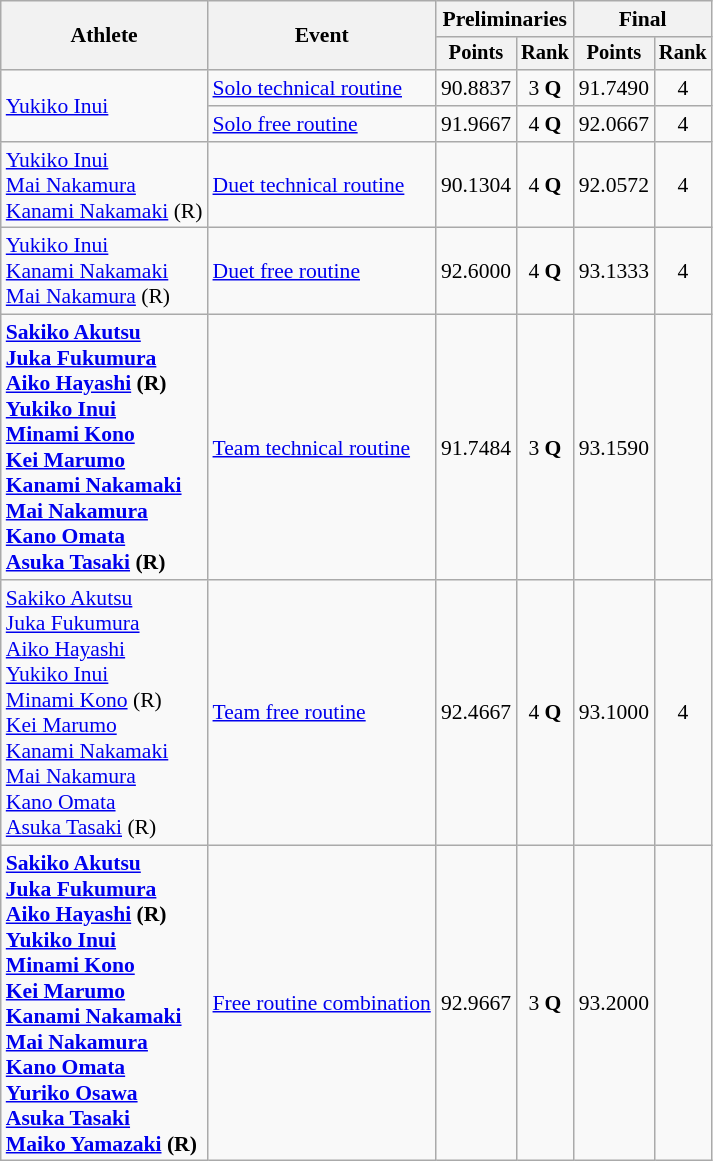<table class=wikitable style="font-size:90%">
<tr>
<th rowspan="2">Athlete</th>
<th rowspan="2">Event</th>
<th colspan="2">Preliminaries</th>
<th colspan="2">Final</th>
</tr>
<tr style="font-size:95%">
<th>Points</th>
<th>Rank</th>
<th>Points</th>
<th>Rank</th>
</tr>
<tr align=center>
<td align=left rowspan=2><a href='#'>Yukiko Inui</a></td>
<td align=left><a href='#'>Solo technical routine</a></td>
<td>90.8837</td>
<td>3 <strong>Q</strong></td>
<td>91.7490</td>
<td>4</td>
</tr>
<tr align=center>
<td align=left><a href='#'>Solo free routine</a></td>
<td>91.9667</td>
<td>4 <strong>Q</strong></td>
<td>92.0667</td>
<td>4</td>
</tr>
<tr align=center>
<td align=left><a href='#'>Yukiko Inui</a><br><a href='#'>Mai Nakamura</a><br><a href='#'>Kanami Nakamaki</a> (R)</td>
<td align=left><a href='#'>Duet technical routine</a></td>
<td>90.1304</td>
<td>4 <strong>Q</strong></td>
<td>92.0572</td>
<td>4</td>
</tr>
<tr align=center>
<td align=left><a href='#'>Yukiko Inui</a><br><a href='#'>Kanami Nakamaki</a><br><a href='#'>Mai Nakamura</a> (R)</td>
<td align=left><a href='#'>Duet free routine</a></td>
<td>92.6000</td>
<td>4 <strong>Q</strong></td>
<td>93.1333</td>
<td>4</td>
</tr>
<tr align=center>
<td align=left><strong><a href='#'>Sakiko Akutsu</a><br><a href='#'>Juka Fukumura</a><br><a href='#'>Aiko Hayashi</a> (R)<br><a href='#'>Yukiko Inui</a><br><a href='#'>Minami Kono</a><br><a href='#'>Kei Marumo</a><br><a href='#'>Kanami Nakamaki</a><br><a href='#'>Mai Nakamura</a><br><a href='#'>Kano Omata</a><br><a href='#'>Asuka Tasaki</a> (R)</strong></td>
<td align=left><a href='#'>Team technical routine</a></td>
<td>91.7484</td>
<td>3 <strong>Q</strong></td>
<td>93.1590</td>
<td></td>
</tr>
<tr align=center>
<td align=left><a href='#'>Sakiko Akutsu</a><br><a href='#'>Juka Fukumura</a><br><a href='#'>Aiko Hayashi</a><br><a href='#'>Yukiko Inui</a><br><a href='#'>Minami Kono</a> (R)<br><a href='#'>Kei Marumo</a><br><a href='#'>Kanami Nakamaki</a><br><a href='#'>Mai Nakamura</a><br><a href='#'>Kano Omata</a><br><a href='#'>Asuka Tasaki</a> (R)</td>
<td align=left><a href='#'>Team free routine</a></td>
<td>92.4667</td>
<td>4 <strong>Q</strong></td>
<td>93.1000</td>
<td>4</td>
</tr>
<tr align=center>
<td align=left><strong><a href='#'>Sakiko Akutsu</a><br><a href='#'>Juka Fukumura</a><br><a href='#'>Aiko Hayashi</a> (R)<br><a href='#'>Yukiko Inui</a><br><a href='#'>Minami Kono</a><br><a href='#'>Kei Marumo</a><br><a href='#'>Kanami Nakamaki</a><br><a href='#'>Mai Nakamura</a><br><a href='#'>Kano Omata</a><br><a href='#'>Yuriko Osawa</a><br><a href='#'>Asuka Tasaki</a><br><a href='#'>Maiko Yamazaki</a> (R)</strong></td>
<td align=left><a href='#'>Free routine combination</a></td>
<td>92.9667</td>
<td>3 <strong>Q</strong></td>
<td>93.2000</td>
<td></td>
</tr>
</table>
